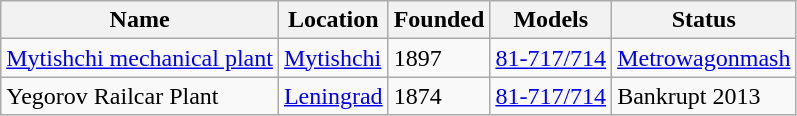<table class="wikitable">
<tr>
<th>Name</th>
<th>Location</th>
<th>Founded</th>
<th>Models</th>
<th>Status</th>
</tr>
<tr>
<td><a href='#'>Mytishchi mechanical plant</a></td>
<td><a href='#'>Mytishchi</a></td>
<td>1897</td>
<td><a href='#'>81-717/714</a></td>
<td><a href='#'>Metrowagonmash</a></td>
</tr>
<tr>
<td>Yegorov Railcar Plant</td>
<td><a href='#'>Leningrad</a></td>
<td>1874</td>
<td><a href='#'>81-717/714</a></td>
<td>Bankrupt 2013</td>
</tr>
</table>
